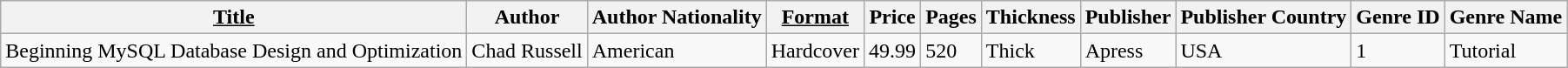<table class="wikitable">
<tr>
<th><u>Title</u></th>
<th>Author</th>
<th>Author Nationality</th>
<th><u>Format</u></th>
<th>Price</th>
<th>Pages</th>
<th>Thickness</th>
<th>Publisher</th>
<th>Publisher Country</th>
<th>Genre ID</th>
<th>Genre Name</th>
</tr>
<tr =>
<td>Beginning MySQL Database Design and Optimization</td>
<td>Chad Russell</td>
<td>American</td>
<td>Hardcover</td>
<td>49.99</td>
<td>520</td>
<td>Thick</td>
<td>Apress</td>
<td>USA</td>
<td>1</td>
<td>Tutorial</td>
</tr>
</table>
